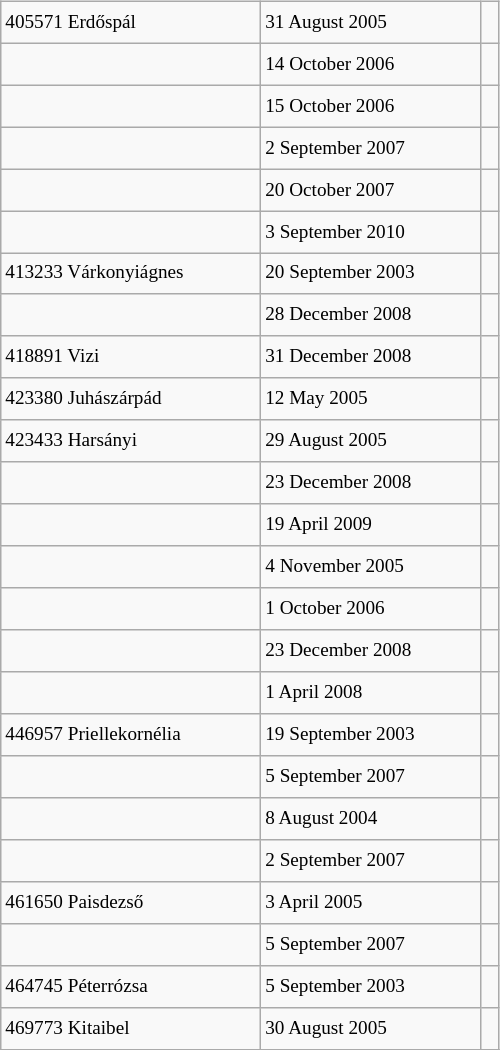<table class="wikitable" style="font-size: 80%; float: left; width: 26em; margin-right: 1em; height: 700px">
<tr>
<td>405571 Erdőspál</td>
<td>31 August 2005</td>
<td> </td>
</tr>
<tr>
<td></td>
<td>14 October 2006</td>
<td> </td>
</tr>
<tr>
<td></td>
<td>15 October 2006</td>
<td> </td>
</tr>
<tr>
<td></td>
<td>2 September 2007</td>
<td> </td>
</tr>
<tr>
<td></td>
<td>20 October 2007</td>
<td> </td>
</tr>
<tr>
<td></td>
<td>3 September 2010</td>
<td> </td>
</tr>
<tr>
<td>413233 Várkonyiágnes</td>
<td>20 September 2003</td>
<td> </td>
</tr>
<tr>
<td></td>
<td>28 December 2008</td>
<td></td>
</tr>
<tr>
<td>418891 Vizi</td>
<td>31 December 2008</td>
<td></td>
</tr>
<tr>
<td>423380 Juhászárpád</td>
<td>12 May 2005</td>
<td></td>
</tr>
<tr>
<td>423433 Harsányi</td>
<td>29 August 2005</td>
<td> </td>
</tr>
<tr>
<td></td>
<td>23 December 2008</td>
<td></td>
</tr>
<tr>
<td></td>
<td>19 April 2009</td>
<td></td>
</tr>
<tr>
<td></td>
<td>4 November 2005</td>
<td></td>
</tr>
<tr>
<td></td>
<td>1 October 2006</td>
<td></td>
</tr>
<tr>
<td></td>
<td>23 December 2008</td>
<td></td>
</tr>
<tr>
<td></td>
<td>1 April 2008</td>
<td></td>
</tr>
<tr>
<td>446957 Priellekornélia</td>
<td>19 September 2003</td>
<td> </td>
</tr>
<tr>
<td></td>
<td>5 September 2007</td>
<td> </td>
</tr>
<tr>
<td></td>
<td>8 August 2004</td>
<td> </td>
</tr>
<tr>
<td></td>
<td>2 September 2007</td>
<td> </td>
</tr>
<tr>
<td>461650 Paisdezső</td>
<td>3 April 2005</td>
<td></td>
</tr>
<tr>
<td></td>
<td>5 September 2007</td>
<td> </td>
</tr>
<tr>
<td>464745 Péterrózsa</td>
<td>5 September 2003</td>
<td> </td>
</tr>
<tr>
<td>469773 Kitaibel</td>
<td>30 August 2005</td>
<td> </td>
</tr>
<tr>
</tr>
</table>
